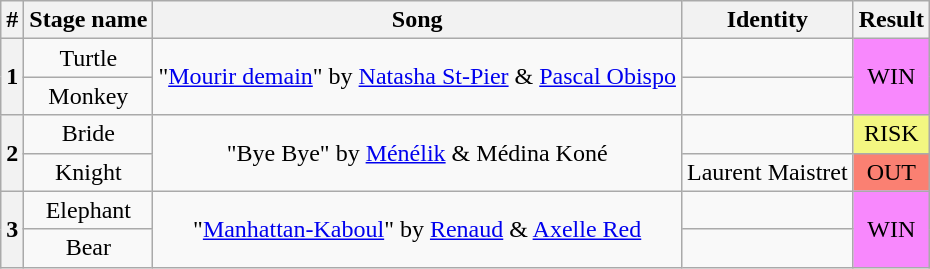<table class="wikitable plainrowheaders" style="text-align: center;">
<tr>
<th>#</th>
<th>Stage name</th>
<th>Song</th>
<th>Identity</th>
<th>Result</th>
</tr>
<tr>
<th rowspan="2">1</th>
<td>Turtle</td>
<td rowspan="2">"<a href='#'>Mourir demain</a>" by <a href='#'>Natasha St-Pier</a> & <a href='#'>Pascal Obispo</a></td>
<td></td>
<td rowspan="2" bgcolor="F888FD">WIN</td>
</tr>
<tr>
<td>Monkey</td>
<td></td>
</tr>
<tr>
<th rowspan="2">2</th>
<td>Bride</td>
<td rowspan="2">"Bye Bye" by <a href='#'>Ménélik</a> & Médina Koné</td>
<td></td>
<td bgcolor="#F3F781">RISK</td>
</tr>
<tr>
<td>Knight</td>
<td>Laurent Maistret</td>
<td bgcolor="salmon">OUT</td>
</tr>
<tr>
<th rowspan="2">3</th>
<td>Elephant</td>
<td rowspan="2">"<a href='#'>Manhattan-Kaboul</a>" by <a href='#'>Renaud</a> & <a href='#'>Axelle Red</a></td>
<td></td>
<td rowspan="2" bgcolor="F888FD">WIN</td>
</tr>
<tr>
<td>Bear</td>
<td></td>
</tr>
</table>
